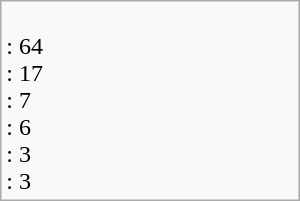<table class="wikitable" width="200">
<tr>
<td><br> : 64<br> : 17<br>: 7<br> : 6<br>: 3<br> : 3</td>
</tr>
</table>
